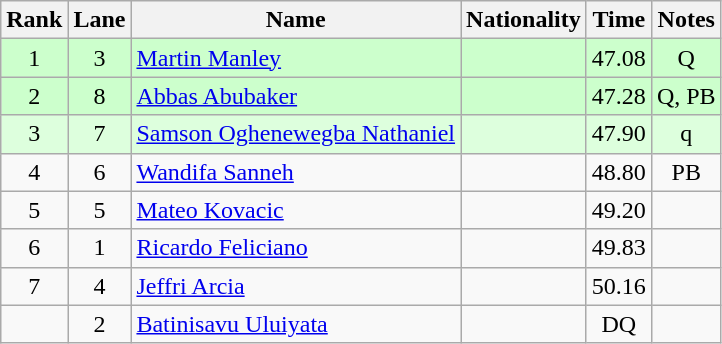<table class="wikitable sortable" style="text-align:center">
<tr>
<th>Rank</th>
<th>Lane</th>
<th>Name</th>
<th>Nationality</th>
<th>Time</th>
<th>Notes</th>
</tr>
<tr bgcolor=ccffcc>
<td>1</td>
<td>3</td>
<td align=left><a href='#'>Martin Manley</a></td>
<td align=left></td>
<td>47.08</td>
<td>Q</td>
</tr>
<tr bgcolor=ccffcc>
<td>2</td>
<td>8</td>
<td align=left><a href='#'>Abbas Abubaker</a></td>
<td align=left></td>
<td>47.28</td>
<td>Q, PB</td>
</tr>
<tr bgcolor=ddffdd>
<td>3</td>
<td>7</td>
<td align=left><a href='#'>Samson Oghenewegba Nathaniel</a></td>
<td align=left></td>
<td>47.90</td>
<td>q</td>
</tr>
<tr>
<td>4</td>
<td>6</td>
<td align=left><a href='#'>Wandifa Sanneh</a></td>
<td align=left></td>
<td>48.80</td>
<td>PB</td>
</tr>
<tr>
<td>5</td>
<td>5</td>
<td align=left><a href='#'>Mateo Kovacic</a></td>
<td align=left></td>
<td>49.20</td>
<td></td>
</tr>
<tr>
<td>6</td>
<td>1</td>
<td align=left><a href='#'>Ricardo Feliciano</a></td>
<td align=left></td>
<td>49.83</td>
<td></td>
</tr>
<tr>
<td>7</td>
<td>4</td>
<td align=left><a href='#'>Jeffri Arcia</a></td>
<td align=left></td>
<td>50.16</td>
<td></td>
</tr>
<tr>
<td></td>
<td>2</td>
<td align=left><a href='#'>Batinisavu Uluiyata</a></td>
<td align=left></td>
<td>DQ</td>
<td></td>
</tr>
</table>
